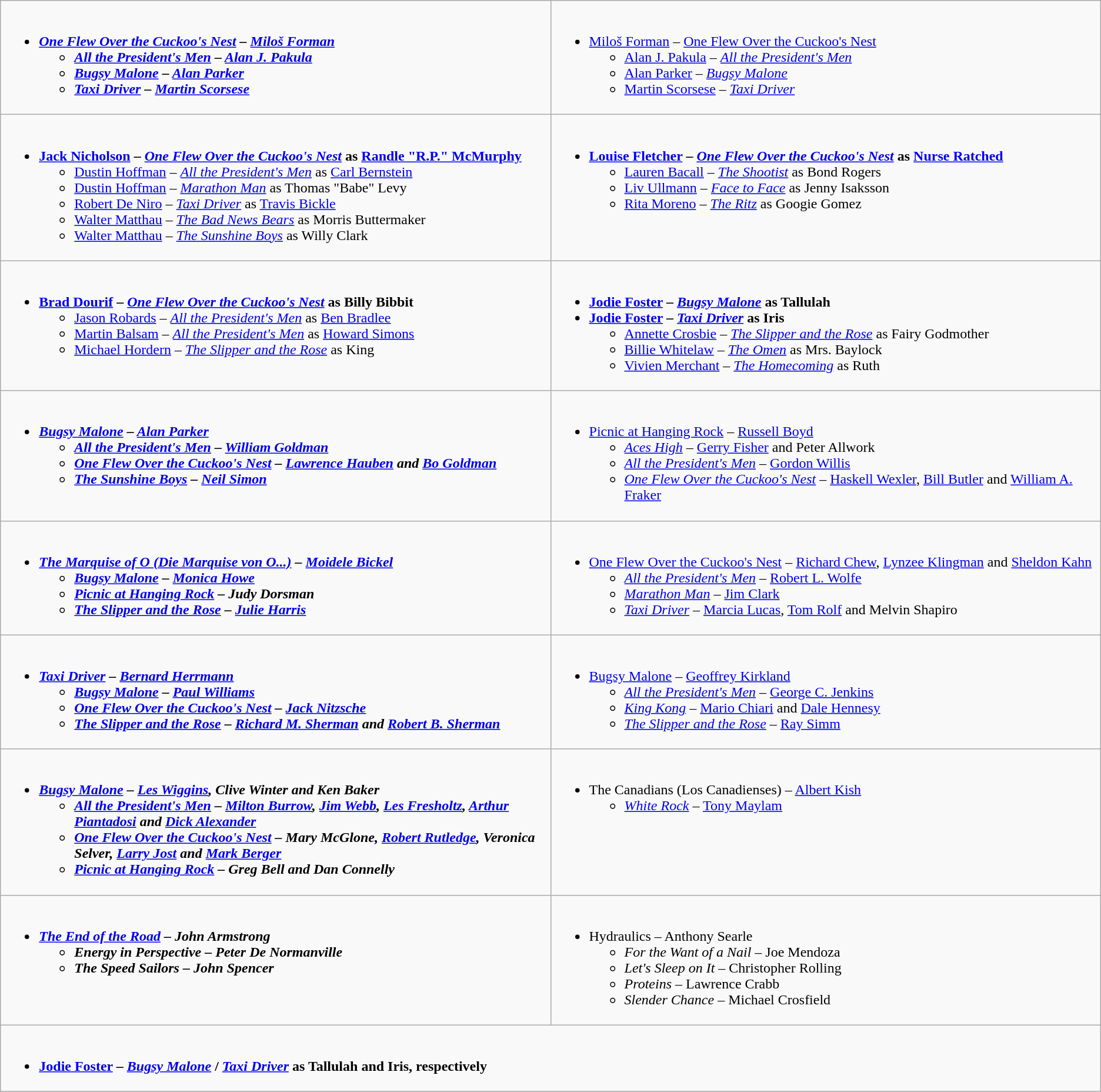<table class=wikitable>
<tr>
<td valign="top" width="50%"><br><ul><li><strong><em><a href='#'>One Flew Over the Cuckoo's Nest</a><em> – <a href='#'>Miloš Forman</a><strong><ul><li></em><a href='#'>All the President's Men</a><em> – <a href='#'>Alan J. Pakula</a></li><li></em><a href='#'>Bugsy Malone</a><em> – <a href='#'>Alan Parker</a></li><li></em><a href='#'>Taxi Driver</a><em> – <a href='#'>Martin Scorsese</a></li></ul></li></ul></td>
<td valign="top" width="50%"><br><ul><li></strong><a href='#'>Miloš Forman</a> – </em><a href='#'>One Flew Over the Cuckoo's Nest</a></em></strong><ul><li><a href='#'>Alan J. Pakula</a> – <em><a href='#'>All the President's Men</a></em></li><li><a href='#'>Alan Parker</a> – <em><a href='#'>Bugsy Malone</a></em></li><li><a href='#'>Martin Scorsese</a> – <em><a href='#'>Taxi Driver</a></em></li></ul></li></ul></td>
</tr>
<tr>
<td valign="top" width="50%"><br><ul><li><strong><a href='#'>Jack Nicholson</a> – <em><a href='#'>One Flew Over the Cuckoo's Nest</a></em> as <a href='#'>Randle "R.P." McMurphy</a></strong><ul><li><a href='#'>Dustin Hoffman</a> – <em><a href='#'>All the President's Men</a></em> as <a href='#'>Carl Bernstein</a></li><li><a href='#'>Dustin Hoffman</a> – <em><a href='#'>Marathon Man</a></em> as Thomas "Babe" Levy</li><li><a href='#'>Robert De Niro</a> – <em><a href='#'>Taxi Driver</a></em> as <a href='#'>Travis Bickle</a></li><li><a href='#'>Walter Matthau</a> – <em><a href='#'>The Bad News Bears</a></em> as Morris Buttermaker</li><li><a href='#'>Walter Matthau</a> – <em><a href='#'>The Sunshine Boys</a></em> as Willy Clark</li></ul></li></ul></td>
<td valign="top" width="50%"><br><ul><li><strong><a href='#'>Louise Fletcher</a> – <em><a href='#'>One Flew Over the Cuckoo's Nest</a></em> as <a href='#'>Nurse Ratched</a></strong><ul><li><a href='#'>Lauren Bacall</a> – <em><a href='#'>The Shootist</a></em> as Bond Rogers</li><li><a href='#'>Liv Ullmann</a> – <em><a href='#'>Face to Face</a></em> as Jenny Isaksson</li><li><a href='#'>Rita Moreno</a> – <em><a href='#'>The Ritz</a></em> as Googie Gomez</li></ul></li></ul></td>
</tr>
<tr>
<td valign="top" width="50%"><br><ul><li><strong><a href='#'>Brad Dourif</a> – <em><a href='#'>One Flew Over the Cuckoo's Nest</a></em> as Billy Bibbit</strong><ul><li><a href='#'>Jason Robards</a> – <em><a href='#'>All the President's Men</a></em> as <a href='#'>Ben Bradlee</a></li><li><a href='#'>Martin Balsam</a> – <em><a href='#'>All the President's Men</a></em> as <a href='#'>Howard Simons</a></li><li><a href='#'>Michael Hordern</a> – <em><a href='#'>The Slipper and the Rose</a></em> as King</li></ul></li></ul></td>
<td valign="top" width="50%"><br><ul><li><strong><a href='#'>Jodie Foster</a> – <em><a href='#'>Bugsy Malone</a></em> as Tallulah</strong></li><li><strong><a href='#'>Jodie Foster</a> – <em><a href='#'>Taxi Driver</a></em> as Iris</strong><ul><li><a href='#'>Annette Crosbie</a> – <em><a href='#'>The Slipper and the Rose</a></em> as Fairy Godmother</li><li><a href='#'>Billie Whitelaw</a> – <em><a href='#'>The Omen</a></em> as Mrs. Baylock</li><li><a href='#'>Vivien Merchant</a> – <em><a href='#'>The Homecoming</a></em> as Ruth</li></ul></li></ul></td>
</tr>
<tr>
<td valign="top" width="50%"><br><ul><li><strong><em><a href='#'>Bugsy Malone</a><em> – <a href='#'>Alan Parker</a><strong><ul><li></em><a href='#'>All the President's Men</a><em> – <a href='#'>William Goldman</a></li><li></em><a href='#'>One Flew Over the Cuckoo's Nest</a><em> – <a href='#'>Lawrence Hauben</a> and <a href='#'>Bo Goldman</a></li><li></em><a href='#'>The Sunshine Boys</a><em> – <a href='#'>Neil Simon</a></li></ul></li></ul></td>
<td valign="top" width="50%"><br><ul><li></em></strong><a href='#'>Picnic at Hanging Rock</a></em> – <a href='#'>Russell Boyd</a></strong><ul><li><em><a href='#'>Aces High</a></em> – <a href='#'>Gerry Fisher</a> and Peter Allwork</li><li><em><a href='#'>All the President's Men</a></em> – <a href='#'>Gordon Willis</a></li><li><em><a href='#'>One Flew Over the Cuckoo's Nest</a></em> – <a href='#'>Haskell Wexler</a>, <a href='#'>Bill Butler</a> and <a href='#'>William A. Fraker</a></li></ul></li></ul></td>
</tr>
<tr>
<td valign="top" width="50%"><br><ul><li><strong><em><a href='#'>The Marquise of O (Die Marquise von O...)</a><em> – <a href='#'>Moidele Bickel</a><strong><ul><li></em><a href='#'>Bugsy Malone</a><em> – <a href='#'>Monica Howe</a></li><li></em><a href='#'>Picnic at Hanging Rock</a><em> – Judy Dorsman</li><li></em><a href='#'>The Slipper and the Rose</a><em> – <a href='#'>Julie Harris</a></li></ul></li></ul></td>
<td valign="top" width="50%"><br><ul><li></em></strong><a href='#'>One Flew Over the Cuckoo's Nest</a></em> – <a href='#'>Richard Chew</a>, <a href='#'>Lynzee Klingman</a> and <a href='#'>Sheldon Kahn</a></strong><ul><li><em><a href='#'>All the President's Men</a></em> – <a href='#'>Robert L. Wolfe</a></li><li><em><a href='#'>Marathon Man</a></em> – <a href='#'>Jim Clark</a></li><li><em><a href='#'>Taxi Driver</a></em> – <a href='#'>Marcia Lucas</a>, <a href='#'>Tom Rolf</a> and Melvin Shapiro</li></ul></li></ul></td>
</tr>
<tr>
<td valign="top" width="50%"><br><ul><li><strong><em><a href='#'>Taxi Driver</a><em> – <a href='#'>Bernard Herrmann</a><strong> <ul><li></em><a href='#'>Bugsy Malone</a><em> – <a href='#'>Paul Williams</a></li><li></em><a href='#'>One Flew Over the Cuckoo's Nest</a><em> – <a href='#'>Jack Nitzsche</a></li><li></em><a href='#'>The Slipper and the Rose</a><em> – <a href='#'>Richard M. Sherman</a> and <a href='#'>Robert B. Sherman</a></li></ul></li></ul></td>
<td valign="top" width="50%"><br><ul><li></em></strong><a href='#'>Bugsy Malone</a></em> – <a href='#'>Geoffrey Kirkland</a></strong><ul><li><em><a href='#'>All the President's Men</a></em> – <a href='#'>George C. Jenkins</a></li><li><em><a href='#'>King Kong</a></em> – <a href='#'>Mario Chiari</a> and <a href='#'>Dale Hennesy</a></li><li><em><a href='#'>The Slipper and the Rose</a></em> – <a href='#'>Ray Simm</a></li></ul></li></ul></td>
</tr>
<tr>
<td valign="top" width="50%"><br><ul><li><strong><em><a href='#'>Bugsy Malone</a><em> – <a href='#'>Les Wiggins</a>, Clive Winter and Ken Baker<strong><ul><li></em><a href='#'>All the President's Men</a><em> – <a href='#'>Milton Burrow</a>, <a href='#'>Jim Webb</a>, <a href='#'>Les Fresholtz</a>, <a href='#'>Arthur Piantadosi</a> and <a href='#'>Dick Alexander</a></li><li></em><a href='#'>One Flew Over the Cuckoo's Nest</a><em> – Mary McGlone, <a href='#'>Robert Rutledge</a>, Veronica Selver, <a href='#'>Larry Jost</a> and <a href='#'>Mark Berger</a></li><li></em><a href='#'>Picnic at Hanging Rock</a><em> – Greg Bell and Dan Connelly</li></ul></li></ul></td>
<td valign="top" width="50%"><br><ul><li></em></strong>The Canadians (Los Canadienses)</em> – <a href='#'>Albert Kish</a></strong><ul><li><em><a href='#'>White Rock</a></em> – <a href='#'>Tony Maylam</a></li></ul></li></ul></td>
</tr>
<tr>
<td valign="top" width="50%"><br><ul><li><strong><em><a href='#'>The End of the Road</a><em> – John Armstrong<strong><ul><li></em>Energy in Perspective<em> – Peter De Normanville</li><li></em>The Speed Sailors<em> – John Spencer</li></ul></li></ul></td>
<td valign="top" width="50%"><br><ul><li></em></strong>Hydraulics</em> – Anthony Searle</strong><ul><li><em>For the Want of a Nail</em> – Joe Mendoza</li><li><em>Let's Sleep on It</em> – Christopher Rolling</li><li><em>Proteins</em> – Lawrence Crabb</li><li><em>Slender Chance</em> – Michael Crosfield</li></ul></li></ul></td>
</tr>
<tr>
<td valign="top" width="50%" colspan="2"><br><ul><li><strong><a href='#'>Jodie Foster</a> – <em><a href='#'>Bugsy Malone</a></em> / <em><a href='#'>Taxi Driver</a></em> as Tallulah and Iris, respectively</strong></li></ul></td>
</tr>
</table>
